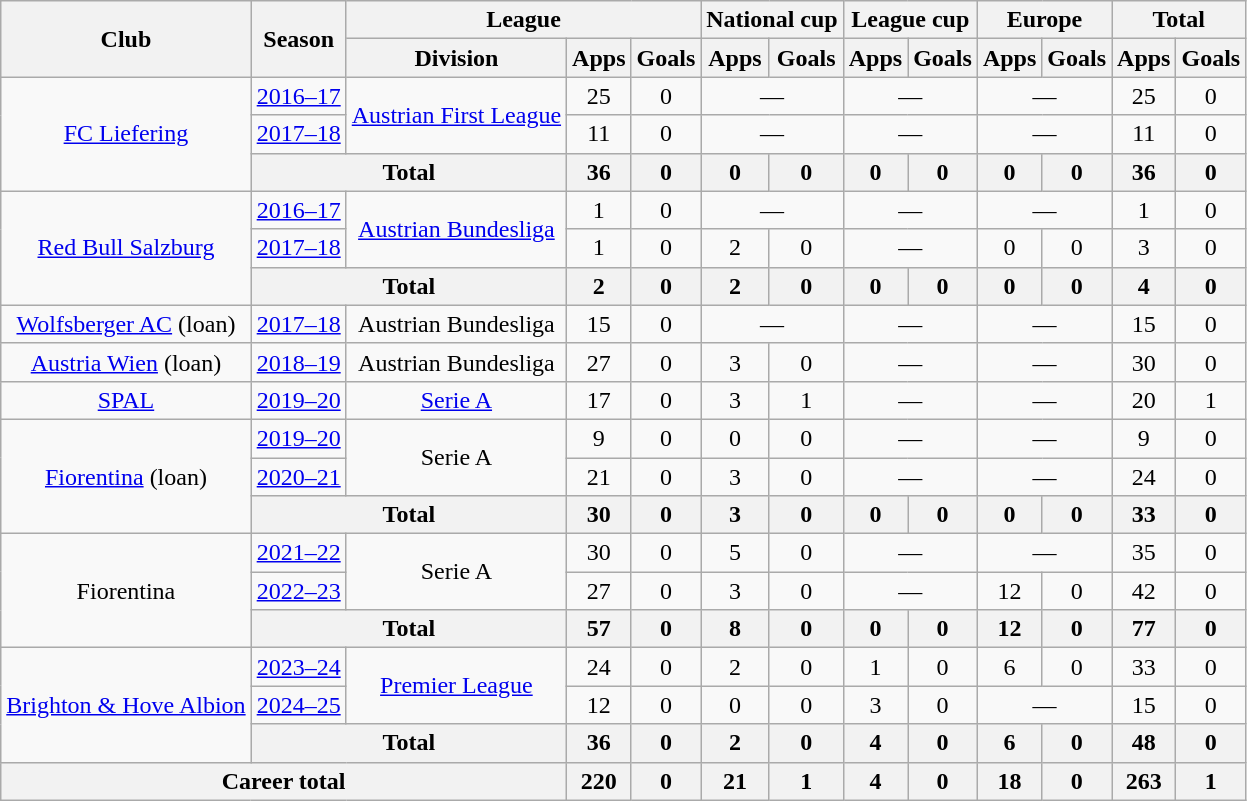<table class="wikitable" style="text-align:center">
<tr>
<th rowspan="2">Club</th>
<th rowspan="2">Season</th>
<th colspan="3">League</th>
<th colspan="2">National cup</th>
<th colspan="2">League cup</th>
<th colspan="2">Europe</th>
<th colspan="2">Total</th>
</tr>
<tr>
<th>Division</th>
<th>Apps</th>
<th>Goals</th>
<th>Apps</th>
<th>Goals</th>
<th>Apps</th>
<th>Goals</th>
<th>Apps</th>
<th>Goals</th>
<th>Apps</th>
<th>Goals</th>
</tr>
<tr>
<td rowspan="3"><a href='#'>FC Liefering</a></td>
<td><a href='#'>2016–17</a></td>
<td rowspan="2"><a href='#'>Austrian First League</a></td>
<td>25</td>
<td>0</td>
<td colspan="2">—</td>
<td colspan="2">—</td>
<td colspan="2">—</td>
<td>25</td>
<td>0</td>
</tr>
<tr>
<td><a href='#'>2017–18</a></td>
<td>11</td>
<td>0</td>
<td colspan="2">—</td>
<td colspan="2">—</td>
<td colspan="2">—</td>
<td>11</td>
<td>0</td>
</tr>
<tr>
<th colspan="2">Total</th>
<th>36</th>
<th>0</th>
<th>0</th>
<th>0</th>
<th>0</th>
<th>0</th>
<th>0</th>
<th>0</th>
<th>36</th>
<th>0</th>
</tr>
<tr>
<td rowspan="3"><a href='#'>Red Bull Salzburg</a></td>
<td><a href='#'>2016–17</a></td>
<td rowspan="2"><a href='#'>Austrian Bundesliga</a></td>
<td>1</td>
<td>0</td>
<td colspan="2">—</td>
<td colspan="2">—</td>
<td colspan="2">—</td>
<td>1</td>
<td>0</td>
</tr>
<tr>
<td><a href='#'>2017–18</a></td>
<td>1</td>
<td>0</td>
<td>2</td>
<td>0</td>
<td colspan="2">—</td>
<td>0</td>
<td>0</td>
<td>3</td>
<td>0</td>
</tr>
<tr>
<th colspan="2">Total</th>
<th>2</th>
<th>0</th>
<th>2</th>
<th>0</th>
<th>0</th>
<th>0</th>
<th>0</th>
<th>0</th>
<th>4</th>
<th>0</th>
</tr>
<tr>
<td><a href='#'>Wolfsberger AC</a> (loan)</td>
<td><a href='#'>2017–18</a></td>
<td>Austrian Bundesliga</td>
<td>15</td>
<td>0</td>
<td colspan="2">—</td>
<td colspan="2">—</td>
<td colspan="2">—</td>
<td>15</td>
<td>0</td>
</tr>
<tr>
<td><a href='#'>Austria Wien</a> (loan)</td>
<td><a href='#'>2018–19</a></td>
<td>Austrian Bundesliga</td>
<td>27</td>
<td>0</td>
<td>3</td>
<td>0</td>
<td colspan="2">—</td>
<td colspan="2">—</td>
<td>30</td>
<td>0</td>
</tr>
<tr>
<td><a href='#'>SPAL</a></td>
<td><a href='#'>2019–20</a></td>
<td><a href='#'>Serie A</a></td>
<td>17</td>
<td>0</td>
<td>3</td>
<td>1</td>
<td colspan="2">—</td>
<td colspan="2">—</td>
<td>20</td>
<td>1</td>
</tr>
<tr>
<td rowspan="3"><a href='#'>Fiorentina</a> (loan)</td>
<td><a href='#'>2019–20</a></td>
<td rowspan="2">Serie A</td>
<td>9</td>
<td>0</td>
<td>0</td>
<td>0</td>
<td colspan="2">—</td>
<td colspan="2">—</td>
<td>9</td>
<td>0</td>
</tr>
<tr>
<td><a href='#'>2020–21</a></td>
<td>21</td>
<td>0</td>
<td>3</td>
<td>0</td>
<td colspan="2">—</td>
<td colspan="2">—</td>
<td>24</td>
<td>0</td>
</tr>
<tr>
<th colspan="2">Total</th>
<th>30</th>
<th>0</th>
<th>3</th>
<th>0</th>
<th>0</th>
<th>0</th>
<th>0</th>
<th>0</th>
<th>33</th>
<th>0</th>
</tr>
<tr>
<td rowspan="3">Fiorentina</td>
<td><a href='#'>2021–22</a></td>
<td rowspan="2">Serie A</td>
<td>30</td>
<td>0</td>
<td>5</td>
<td>0</td>
<td colspan="2">—</td>
<td colspan="2">—</td>
<td>35</td>
<td>0</td>
</tr>
<tr>
<td><a href='#'>2022–23</a></td>
<td>27</td>
<td>0</td>
<td>3</td>
<td>0</td>
<td colspan="2">—</td>
<td>12</td>
<td>0</td>
<td>42</td>
<td>0</td>
</tr>
<tr>
<th colspan="2">Total</th>
<th>57</th>
<th>0</th>
<th>8</th>
<th>0</th>
<th>0</th>
<th>0</th>
<th>12</th>
<th>0</th>
<th>77</th>
<th>0</th>
</tr>
<tr>
<td rowspan="3"><a href='#'>Brighton & Hove Albion</a></td>
<td><a href='#'>2023–24</a></td>
<td rowspan="2"><a href='#'>Premier League</a></td>
<td>24</td>
<td>0</td>
<td>2</td>
<td>0</td>
<td>1</td>
<td>0</td>
<td>6</td>
<td>0</td>
<td>33</td>
<td>0</td>
</tr>
<tr>
<td><a href='#'>2024–25</a></td>
<td>12</td>
<td>0</td>
<td>0</td>
<td>0</td>
<td>3</td>
<td>0</td>
<td colspan="2">—</td>
<td>15</td>
<td>0</td>
</tr>
<tr>
<th colspan="2">Total</th>
<th>36</th>
<th>0</th>
<th>2</th>
<th>0</th>
<th>4</th>
<th>0</th>
<th>6</th>
<th>0</th>
<th>48</th>
<th>0</th>
</tr>
<tr>
<th colspan="3">Career total</th>
<th>220</th>
<th>0</th>
<th>21</th>
<th>1</th>
<th>4</th>
<th>0</th>
<th>18</th>
<th>0</th>
<th>263</th>
<th>1</th>
</tr>
</table>
